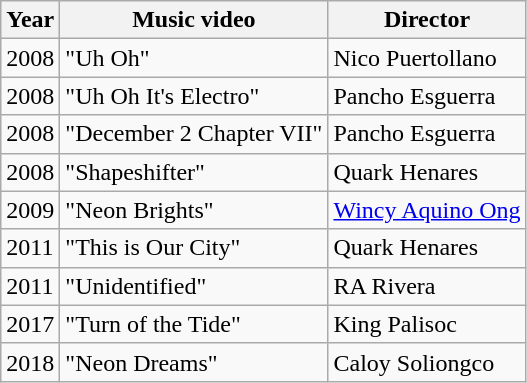<table class="wikitable">
<tr>
<th>Year</th>
<th>Music video</th>
<th>Director</th>
</tr>
<tr>
<td>2008</td>
<td>"Uh Oh"</td>
<td>Nico Puertollano</td>
</tr>
<tr>
<td>2008</td>
<td>"Uh Oh It's Electro"</td>
<td>Pancho Esguerra</td>
</tr>
<tr>
<td>2008</td>
<td>"December 2 Chapter VII"</td>
<td>Pancho Esguerra</td>
</tr>
<tr>
<td>2008</td>
<td>"Shapeshifter"</td>
<td>Quark Henares</td>
</tr>
<tr>
<td>2009</td>
<td>"Neon Brights"</td>
<td><a href='#'>Wincy Aquino Ong</a></td>
</tr>
<tr>
<td>2011</td>
<td>"This is Our City"</td>
<td>Quark Henares</td>
</tr>
<tr>
<td>2011</td>
<td>"Unidentified"</td>
<td>RA Rivera</td>
</tr>
<tr>
<td>2017</td>
<td>"Turn of the Tide"</td>
<td>King Palisoc</td>
</tr>
<tr>
<td>2018</td>
<td>"Neon Dreams"</td>
<td>Caloy Soliongco</td>
</tr>
</table>
